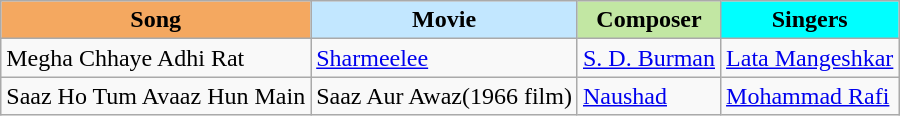<table class="wikitable sortable">
<tr>
<th style="background:#f4a860">Song</th>
<th style="background:#c2e7ff">Movie</th>
<th style="background:#c2e7a3">Composer</th>
<th style="background:#00ffff">Singers</th>
</tr>
<tr>
<td>Megha Chhaye Adhi Rat</td>
<td><a href='#'>Sharmeelee</a></td>
<td><a href='#'>S. D. Burman</a></td>
<td><a href='#'>Lata Mangeshkar</a></td>
</tr>
<tr>
<td>Saaz Ho Tum Avaaz Hun Main</td>
<td>Saaz Aur Awaz(1966 film)</td>
<td><a href='#'>Naushad</a></td>
<td><a href='#'>Mohammad Rafi</a></td>
</tr>
</table>
